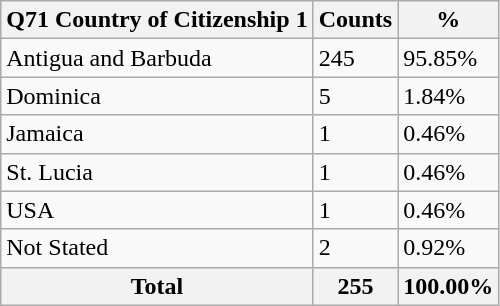<table class="wikitable sortable">
<tr>
<th>Q71 Country of Citizenship 1</th>
<th>Counts</th>
<th>%</th>
</tr>
<tr>
<td>Antigua and Barbuda</td>
<td>245</td>
<td>95.85%</td>
</tr>
<tr>
<td>Dominica</td>
<td>5</td>
<td>1.84%</td>
</tr>
<tr>
<td>Jamaica</td>
<td>1</td>
<td>0.46%</td>
</tr>
<tr>
<td>St. Lucia</td>
<td>1</td>
<td>0.46%</td>
</tr>
<tr>
<td>USA</td>
<td>1</td>
<td>0.46%</td>
</tr>
<tr>
<td>Not Stated</td>
<td>2</td>
<td>0.92%</td>
</tr>
<tr>
<th>Total</th>
<th>255</th>
<th>100.00%</th>
</tr>
</table>
